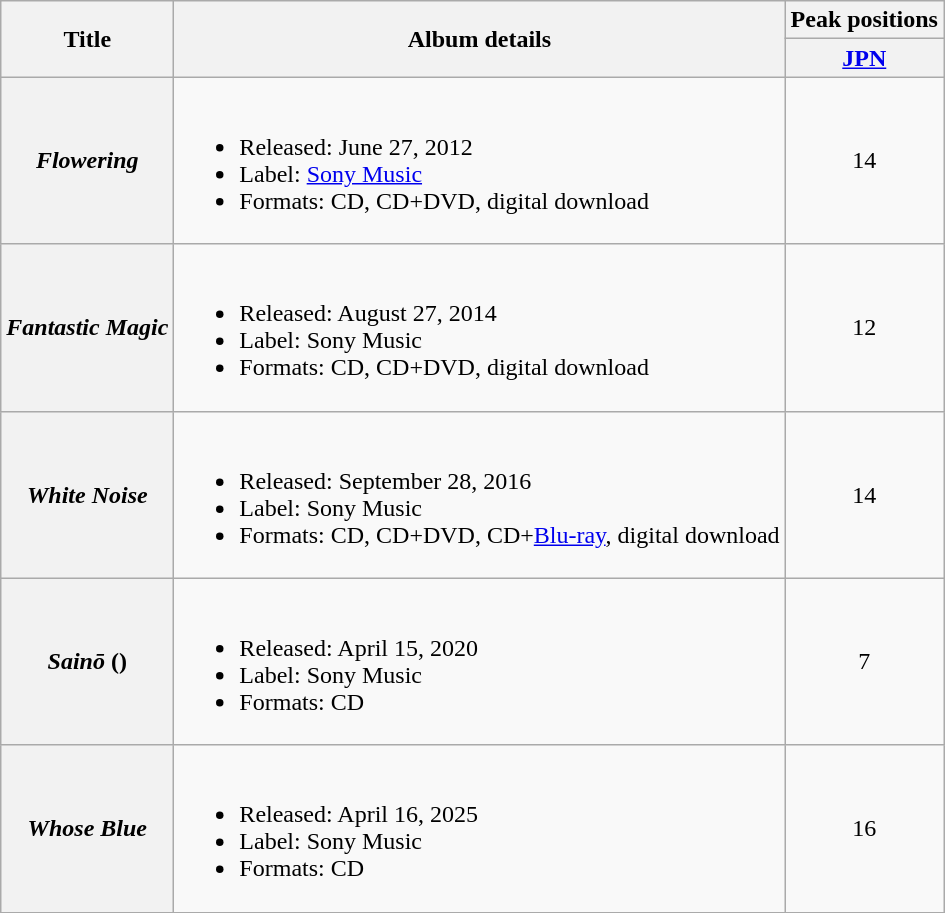<table class="wikitable plainrowheaders">
<tr>
<th scope="col" rowspan="2">Title</th>
<th scope="col" rowspan="2">Album details</th>
<th scope="col" colspan="1">Peak positions</th>
</tr>
<tr>
<th scope="col"><a href='#'>JPN</a><br></th>
</tr>
<tr>
<th scope="row"><em>Flowering</em></th>
<td><br><ul><li>Released: June 27, 2012</li><li>Label: <a href='#'>Sony Music</a></li><li>Formats: CD, CD+DVD, digital download</li></ul></td>
<td align="center">14</td>
</tr>
<tr>
<th scope="row"><em>Fantastic Magic</em></th>
<td><br><ul><li>Released: August 27, 2014</li><li>Label: Sony Music</li><li>Formats: CD, CD+DVD, digital download</li></ul></td>
<td align="center">12</td>
</tr>
<tr>
<th scope="row"><em>White Noise</em></th>
<td><br><ul><li>Released: September 28, 2016</li><li>Label: Sony Music</li><li>Formats: CD, CD+DVD, CD+<a href='#'>Blu-ray</a>, digital download</li></ul></td>
<td align="center">14</td>
</tr>
<tr>
<th scope="row"><em>Sainō</em> ()</th>
<td><br><ul><li>Released: April 15, 2020</li><li>Label: Sony Music</li><li>Formats: CD</li></ul></td>
<td align="center">7</td>
</tr>
<tr>
<th scope="row"><em>Whose Blue</em></th>
<td><br><ul><li>Released: April 16, 2025</li><li>Label: Sony Music</li><li>Formats: CD</li></ul></td>
<td align="center">16</td>
</tr>
</table>
